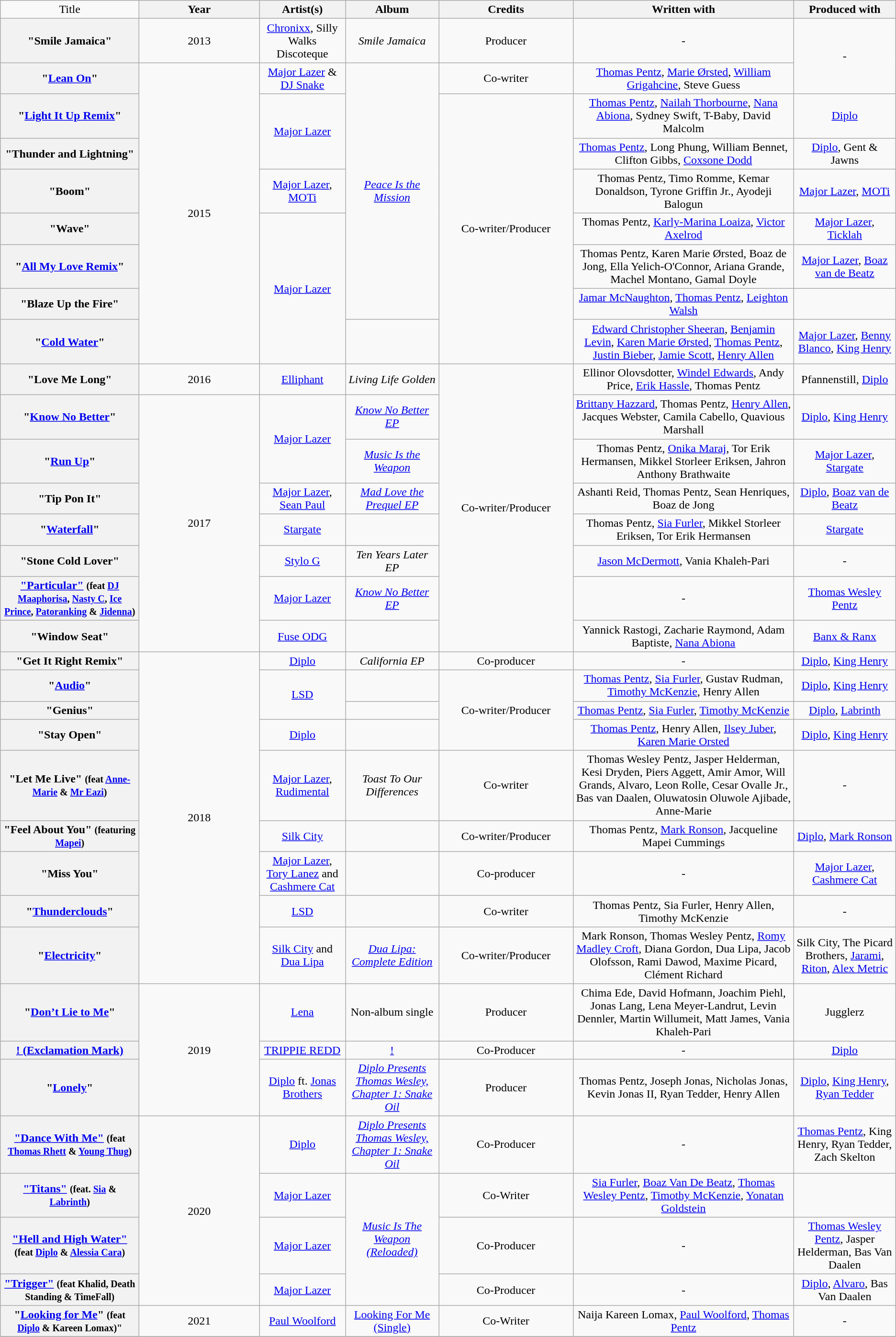<table class="wikitable plainrowheaders" style="text-align:center;">
<tr>
<td>Title</td>
<th scope="col" style="width:160px;">Year</th>
<th scope="col">Artist(s)</th>
<th scope="col">Album</th>
<th scope="col" style="width:180px;">Credits</th>
<th scope="col">Written with</th>
<th scope="col">Produced with</th>
</tr>
<tr>
<th scope="row">"Smile Jamaica"</th>
<td>2013</td>
<td><a href='#'>Chronixx</a>, Silly Walks Discoteque</td>
<td><em>Smile Jamaica</em></td>
<td>Producer</td>
<td>-</td>
<td rowspan="2">-</td>
</tr>
<tr>
<th scope="row">"<a href='#'>Lean On</a>"<br></th>
<td rowspan="8">2015</td>
<td><a href='#'>Major Lazer</a> & <a href='#'>DJ Snake</a></td>
<td rowspan="7"><em><a href='#'>Peace Is the Mission</a></em></td>
<td>Co-writer</td>
<td><a href='#'>Thomas Pentz</a>, <a href='#'>Marie Ørsted</a>, <a href='#'>William Grigahcine</a>, Steve Guess</td>
</tr>
<tr>
<th scope="row">"<a href='#'>Light It Up Remix</a>" </th>
<td rowspan="2"><a href='#'>Major Lazer</a></td>
<td rowspan="7">Co-writer/Producer</td>
<td><a href='#'>Thomas Pentz</a>, <a href='#'>Nailah Thorbourne</a>, <a href='#'>Nana Abiona</a>, Sydney Swift, T-Baby, David Malcolm</td>
<td><a href='#'>Diplo</a></td>
</tr>
<tr>
<th scope="row">"Thunder and Lightning" </th>
<td><a href='#'>Thomas Pentz</a>, Long Phung, William Bennet, Clifton Gibbs, <a href='#'>Coxsone Dodd</a></td>
<td><a href='#'>Diplo</a>, Gent & Jawns</td>
</tr>
<tr>
<th scope="row">"Boom" </th>
<td><a href='#'>Major Lazer</a>, <a href='#'>MOTi</a></td>
<td>Thomas Pentz, Timo Romme, Kemar Donaldson, Tyrone Griffin Jr., Ayodeji Balogun</td>
<td><a href='#'>Major Lazer</a>, <a href='#'>MOTi</a></td>
</tr>
<tr>
<th scope="row">"Wave"  </th>
<td rowspan="4"><a href='#'>Major Lazer</a></td>
<td>Thomas Pentz, <a href='#'>Karly-Marina Loaiza</a>, <a href='#'>Victor Axelrod</a></td>
<td><a href='#'>Major Lazer</a>, <a href='#'>Ticklah</a></td>
</tr>
<tr>
<th scope="row">"<a href='#'>All My Love Remix</a>"  </th>
<td>Thomas Pentz, Karen Marie Ørsted, Boaz de Jong, Ella Yelich-O'Connor, Ariana Grande, Machel Montano, Gamal Doyle</td>
<td><a href='#'>Major Lazer</a>, <a href='#'>Boaz van de Beatz</a></td>
</tr>
<tr>
<th scope="row">"Blaze Up the Fire" </th>
<td><a href='#'>Jamar McNaughton</a>, <a href='#'>Thomas Pentz</a>, <a href='#'>Leighton Walsh</a></td>
<td></td>
</tr>
<tr>
<th scope="row">"<a href='#'>Cold Water</a>"<br></th>
<td></td>
<td><a href='#'>Edward Christopher Sheeran</a>, <a href='#'>Benjamin Levin</a>, <a href='#'>Karen Marie Ørsted</a>, <a href='#'>Thomas Pentz</a>, <a href='#'>Justin Bieber</a>, <a href='#'>Jamie Scott</a>, <a href='#'>Henry Allen</a></td>
<td><a href='#'>Major Lazer</a>, <a href='#'>Benny Blanco</a>, <a href='#'>King Henry</a></td>
</tr>
<tr>
<th scope="row">"Love Me Long"  </th>
<td>2016</td>
<td><a href='#'>Elliphant</a></td>
<td><em>Living Life Golden</em></td>
<td rowspan="8">Co-writer/Producer</td>
<td>Ellinor Olovsdotter, <a href='#'>Windel Edwards</a>, Andy Price, <a href='#'>Erik Hassle</a>, Thomas Pentz</td>
<td>Pfannenstill, <a href='#'>Diplo</a></td>
</tr>
<tr>
<th scope="row">"<a href='#'>Know No Better</a>" </th>
<td rowspan="7">2017</td>
<td rowspan="2"><a href='#'>Major Lazer</a></td>
<td><a href='#'><em>Know No Better EP</em></a></td>
<td><a href='#'>Brittany Hazzard</a>, Thomas Pentz, <a href='#'>Henry Allen</a>, Jacques Webster, Camila Cabello, Quavious Marshall</td>
<td><a href='#'>Diplo</a>, <a href='#'>King Henry</a></td>
</tr>
<tr>
<th scope="row">"<a href='#'>Run Up</a>" </th>
<td><em><a href='#'>Music Is the Weapon</a></em></td>
<td>Thomas Pentz, <a href='#'>Onika Maraj</a>, Tor Erik Hermansen, Mikkel Storleer Eriksen, Jahron Anthony Brathwaite</td>
<td><a href='#'>Major Lazer</a>, <a href='#'>Stargate</a></td>
</tr>
<tr>
<th scope="row">"Tip Pon It"</th>
<td><a href='#'>Major Lazer</a>, <a href='#'>Sean Paul</a></td>
<td><a href='#'><em>Mad Love the Prequel EP</em></a></td>
<td>Ashanti Reid, Thomas Pentz, Sean Henriques, Boaz de Jong</td>
<td><a href='#'>Diplo</a>, <a href='#'>Boaz van de Beatz</a></td>
</tr>
<tr>
<th scope="row">"<a href='#'>Waterfall</a>" </th>
<td><a href='#'>Stargate</a></td>
<td></td>
<td>Thomas Pentz, <a href='#'>Sia Furler</a>, Mikkel Storleer Eriksen, Tor Erik Hermansen</td>
<td><a href='#'>Stargate</a></td>
</tr>
<tr>
<th scope="row">"Stone Cold Lover"</th>
<td><a href='#'>Stylo G</a></td>
<td><em>Ten Years Later EP</em></td>
<td><a href='#'>Jason McDermott</a>, Vania Khaleh-Pari</td>
<td>-</td>
</tr>
<tr>
<th scope="row"><a href='#'>"Particular"</a> <small>(feat <a href='#'>DJ Maaphorisa</a>, <a href='#'>Nasty C</a>, <a href='#'>Ice Prince</a>, <a href='#'>Patoranking</a> & <a href='#'>Jidenna</a>)</small></th>
<td><a href='#'>Major Lazer</a></td>
<td><a href='#'><em>Know No Better EP</em></a></td>
<td>-</td>
<td><a href='#'>Thomas Wesley Pentz</a></td>
</tr>
<tr>
<th scope="row">"Window Seat"</th>
<td><a href='#'>Fuse ODG</a></td>
<td></td>
<td>Yannick Rastogi, Zacharie Raymond, Adam Baptiste, <a href='#'>Nana Abiona</a></td>
<td><a href='#'>Banx & Ranx</a></td>
</tr>
<tr>
<th scope="row">"Get It Right Remix"<br></th>
<td rowspan="9">2018</td>
<td><a href='#'>Diplo</a></td>
<td><em>California EP</em></td>
<td>Co-producer</td>
<td>-</td>
<td><a href='#'>Diplo</a>, <a href='#'>King Henry</a></td>
</tr>
<tr>
<th scope="row">"<a href='#'>Audio</a>"</th>
<td rowspan="2"><a href='#'>LSD</a></td>
<td></td>
<td rowspan="3">Co-writer/Producer</td>
<td><a href='#'>Thomas Pentz</a>, <a href='#'>Sia Furler</a>, Gustav Rudman, <a href='#'>Timothy McKenzie</a>, Henry Allen</td>
<td><a href='#'>Diplo</a>, <a href='#'>King Henry</a></td>
</tr>
<tr>
<th scope="row">"Genius"</th>
<td></td>
<td><a href='#'>Thomas Pentz</a>, <a href='#'>Sia Furler</a>, <a href='#'>Timothy McKenzie</a></td>
<td><a href='#'>Diplo</a>, <a href='#'>Labrinth</a></td>
</tr>
<tr>
<th scope="row">"Stay Open"<br></th>
<td><a href='#'>Diplo</a></td>
<td></td>
<td><a href='#'>Thomas Pentz</a>, Henry Allen, <a href='#'>Ilsey Juber</a>, <a href='#'>Karen Marie Orsted</a></td>
<td><a href='#'>Diplo</a>, <a href='#'>King Henry</a></td>
</tr>
<tr>
<th scope="row">"Let Me Live" <small>(feat <a href='#'>Anne-Marie</a> & <a href='#'>Mr Eazi</a>)</small></th>
<td><a href='#'>Major Lazer</a>, <a href='#'>Rudimental</a></td>
<td><em>Toast To Our Differences</em></td>
<td>Co-writer</td>
<td>Thomas Wesley Pentz, Jasper Helderman, Kesi Dryden, Piers Aggett, Amir Amor, Will Grands, Alvaro, Leon Rolle, Cesar Ovalle Jr., Bas van Daalen, Oluwatosin Oluwole Ajibade, Anne-Marie</td>
<td>-</td>
</tr>
<tr>
<th scope="row">"Feel About You" <small>(featuring <a href='#'>Mapei</a>)</small></th>
<td><a href='#'>Silk City</a></td>
<td></td>
<td>Co-writer/Producer</td>
<td>Thomas Pentz, <a href='#'>Mark Ronson</a>, Jacqueline Mapei Cummings</td>
<td><a href='#'>Diplo</a>, <a href='#'>Mark Ronson</a></td>
</tr>
<tr>
<th scope="row">"Miss You"</th>
<td><a href='#'>Major Lazer</a>, <a href='#'>Tory Lanez</a> and <a href='#'>Cashmere Cat</a></td>
<td></td>
<td>Co-producer</td>
<td>-</td>
<td><a href='#'>Major Lazer</a>, <a href='#'>Cashmere Cat</a></td>
</tr>
<tr>
<th scope="row">"<a href='#'>Thunderclouds</a>"</th>
<td><a href='#'>LSD</a></td>
<td></td>
<td>Co-writer</td>
<td>Thomas Pentz, Sia Furler, Henry Allen, Timothy McKenzie</td>
<td>-</td>
</tr>
<tr>
<th scope="row">"<a href='#'>Electricity</a>"</th>
<td><a href='#'>Silk City</a> and <a href='#'>Dua Lipa</a></td>
<td><em><a href='#'>Dua Lipa: Complete Edition</a></em></td>
<td>Co-writer/Producer</td>
<td>Mark Ronson, Thomas Wesley Pentz, <a href='#'>Romy Madley Croft</a>, Diana Gordon, Dua Lipa, Jacob Olofsson, Rami Dawod, Maxime Picard, Clément Richard</td>
<td>Silk City, The Picard Brothers, <a href='#'>Jarami</a>, <a href='#'>Riton</a>, <a href='#'>Alex Metric</a></td>
</tr>
<tr>
<th scope="row">"<a href='#'>Don’t Lie to Me</a>"</th>
<td rowspan="3">2019</td>
<td><a href='#'>Lena</a></td>
<td>Non-album single</td>
<td>Producer</td>
<td>Chima Ede, David Hofmann, Joachim Piehl, Jonas Lang, Lena Meyer-Landrut, Levin Dennler, Martin Willumeit, Matt James, Vania Khaleh-Pari</td>
<td>Jugglerz</td>
</tr>
<tr>
<th scope="row"><a href='#'>! (Exclamation Mark)</a></th>
<td><a href='#'>TRIPPIE REDD</a></td>
<td><a href='#'>!</a></td>
<td>Co-Producer</td>
<td>-</td>
<td><a href='#'>Diplo</a></td>
</tr>
<tr>
<th scope="row">"<a href='#'>Lonely</a>"</th>
<td><a href='#'>Diplo</a> ft. <a href='#'>Jonas Brothers</a></td>
<td><em><a href='#'>Diplo Presents Thomas Wesley, Chapter 1: Snake Oil</a></em></td>
<td>Producer</td>
<td>Thomas Pentz, Joseph Jonas, Nicholas Jonas, Kevin Jonas II, Ryan Tedder, Henry Allen</td>
<td><a href='#'>Diplo</a>, <a href='#'>King Henry</a>, <a href='#'>Ryan Tedder</a></td>
</tr>
<tr>
<th scope="row"><a href='#'>"Dance With Me"</a> <small>(feat <a href='#'>Thomas Rhett</a> & <a href='#'>Young Thug</a>)</small></th>
<td rowspan="4">2020</td>
<td><a href='#'>Diplo</a></td>
<td><em><a href='#'>Diplo Presents Thomas Wesley, Chapter 1: Snake Oil</a></em></td>
<td>Co-Producer</td>
<td>-</td>
<td><a href='#'>Thomas Pentz</a>, King Henry, Ryan Tedder, Zach Skelton</td>
</tr>
<tr>
<th scope="row"><a href='#'>"Titans"</a> <small>(feat. <a href='#'>Sia</a> & <a href='#'>Labrinth</a>)</small></th>
<td><a href='#'>Major Lazer</a></td>
<td rowspan="3"><em><a href='#'>Music Is The Weapon (Reloaded)</a></em></td>
<td>Co-Writer</td>
<td><a href='#'>Sia Furler</a>, <a href='#'>Boaz Van De Beatz</a>, <a href='#'>Thomas Wesley Pentz</a>, <a href='#'>Timothy McKenzie</a>, <a href='#'>Yonatan Goldstein</a></td>
<td></td>
</tr>
<tr>
<th scope="row"><a href='#'>"Hell and High Water"</a> <small>(feat <a href='#'>Diplo</a> & <a href='#'>Alessia Cara</a>)</small></th>
<td><a href='#'>Major Lazer</a></td>
<td>Co-Producer</td>
<td>-</td>
<td><a href='#'>Thomas Wesley Pentz</a>, Jasper Helderman, Bas Van Daalen</td>
</tr>
<tr>
<th scope="row"><a href='#'>"Trigger"</a> <small>(feat Khalid, Death Standing & TimeFall)</small></th>
<td><a href='#'>Major Lazer</a></td>
<td>Co-Producer</td>
<td>-</td>
<td><a href='#'>Diplo</a>, <a href='#'>Alvaro</a>, Bas Van Daalen</td>
</tr>
<tr>
<th scope="row">"<a href='#'>Looking for Me</a>" <small>(feat <a href='#'>Diplo</a> & Kareen Lomax)"</small></th>
<td>2021</td>
<td><a href='#'>Paul Woolford</a></td>
<td><a href='#'>Looking For Me (Single)</a></td>
<td>Co-Writer</td>
<td>Naija Kareen Lomax, <a href='#'>Paul Woolford</a>, <a href='#'>Thomas Pentz</a></td>
<td>-</td>
</tr>
<tr>
</tr>
</table>
